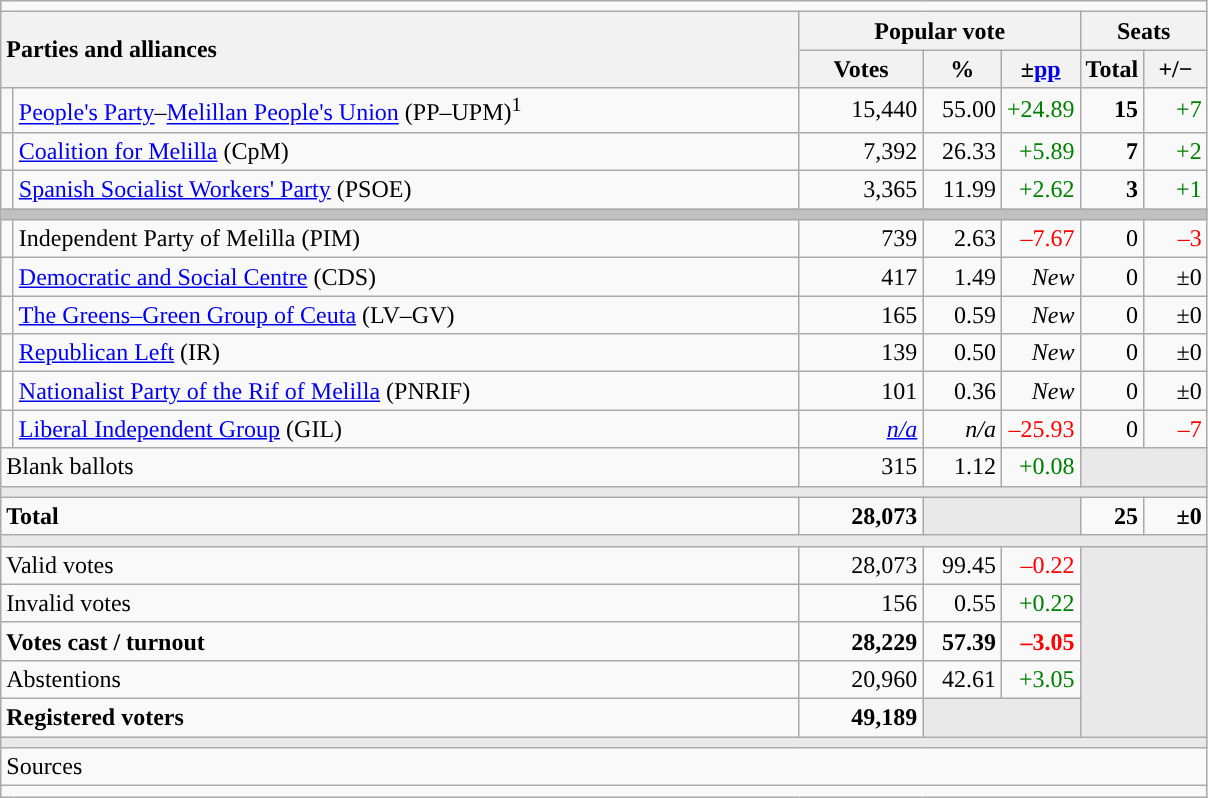<table class="wikitable" style="text-align:right;">
<tr>
<td colspan="7"></td>
</tr>
<tr>
<th style="text-align:left;" rowspan="2" colspan="2" width="525">Parties and alliances</th>
<th colspan="3">Popular vote</th>
<th colspan="2">Seats</th>
</tr>
<tr>
<th width="75">Votes</th>
<th width="45">%</th>
<th width="45">±<a href='#'>pp</a></th>
<th width="35">Total</th>
<th width="35">+/−</th>
</tr>
<tr>
<td width="1" style="color:inherit;background:"></td>
<td align="left"><a href='#'>People's Party</a>–<a href='#'>Melillan People's Union</a> (PP–UPM)<sup>1</sup></td>
<td>15,440</td>
<td>55.00</td>
<td style="color:green;">+24.89</td>
<td><strong>15</strong></td>
<td style="color:green;">+7</td>
</tr>
<tr>
<td style="color:inherit;background:"></td>
<td align="left"><a href='#'>Coalition for Melilla</a> (CpM)</td>
<td>7,392</td>
<td>26.33</td>
<td style="color:green;">+5.89</td>
<td><strong>7</strong></td>
<td style="color:green;">+2</td>
</tr>
<tr>
<td style="color:inherit;background:"></td>
<td align="left"><a href='#'>Spanish Socialist Workers' Party</a> (PSOE)</td>
<td>3,365</td>
<td>11.99</td>
<td style="color:green;">+2.62</td>
<td><strong>3</strong></td>
<td style="color:green;">+1</td>
</tr>
<tr>
<td colspan="7" bgcolor="#C0C0C0"></td>
</tr>
<tr>
<td style="color:inherit;background:"></td>
<td align="left">Independent Party of Melilla (PIM)</td>
<td>739</td>
<td>2.63</td>
<td style="color:red;">–7.67</td>
<td>0</td>
<td style="color:red;">–3</td>
</tr>
<tr>
<td style="color:inherit;background:"></td>
<td align="left"><a href='#'>Democratic and Social Centre</a> (CDS)</td>
<td>417</td>
<td>1.49</td>
<td><em>New</em></td>
<td>0</td>
<td>±0</td>
</tr>
<tr>
<td style="color:inherit;background:"></td>
<td align="left"><a href='#'>The Greens–Green Group of Ceuta</a> (LV–GV)</td>
<td>165</td>
<td>0.59</td>
<td><em>New</em></td>
<td>0</td>
<td>±0</td>
</tr>
<tr>
<td style="color:inherit;background:"></td>
<td align="left"><a href='#'>Republican Left</a> (IR)</td>
<td>139</td>
<td>0.50</td>
<td><em>New</em></td>
<td>0</td>
<td>±0</td>
</tr>
<tr>
<td bgcolor="white"></td>
<td align="left"><a href='#'>Nationalist Party of the Rif of Melilla</a> (PNRIF)</td>
<td>101</td>
<td>0.36</td>
<td><em>New</em></td>
<td>0</td>
<td>±0</td>
</tr>
<tr>
<td style="color:inherit;background:"></td>
<td align="left"><a href='#'>Liberal Independent Group</a> (GIL)</td>
<td><em><a href='#'>n/a</a></em></td>
<td><em>n/a</em></td>
<td style="color:red;">–25.93</td>
<td>0</td>
<td style="color:red;">–7</td>
</tr>
<tr>
<td align="left" colspan="2">Blank ballots</td>
<td>315</td>
<td>1.12</td>
<td style="color:green;">+0.08</td>
<td bgcolor="#E9E9E9" colspan="2"></td>
</tr>
<tr>
<td colspan="7" bgcolor="#E9E9E9"></td>
</tr>
<tr style="font-weight:bold;">
<td align="left" colspan="2">Total</td>
<td>28,073</td>
<td bgcolor="#E9E9E9" colspan="2"></td>
<td>25</td>
<td>±0</td>
</tr>
<tr>
<td colspan="7" bgcolor="#E9E9E9"></td>
</tr>
<tr>
<td align="left" colspan="2">Valid votes</td>
<td>28,073</td>
<td>99.45</td>
<td style="color:red;">–0.22</td>
<td bgcolor="#E9E9E9" colspan="2" rowspan="5"></td>
</tr>
<tr>
<td align="left" colspan="2">Invalid votes</td>
<td>156</td>
<td>0.55</td>
<td style="color:green;">+0.22</td>
</tr>
<tr style="font-weight:bold;">
<td align="left" colspan="2">Votes cast / turnout</td>
<td>28,229</td>
<td>57.39</td>
<td style="color:red;">–3.05</td>
</tr>
<tr>
<td align="left" colspan="2">Abstentions</td>
<td>20,960</td>
<td>42.61</td>
<td style="color:green;">+3.05</td>
</tr>
<tr style="font-weight:bold;">
<td align="left" colspan="2">Registered voters</td>
<td>49,189</td>
<td bgcolor="#E9E9E9" colspan="2"></td>
</tr>
<tr>
<td colspan="7" bgcolor="#E9E9E9"></td>
</tr>
<tr>
<td align="left" colspan="7">Sources</td>
</tr>
<tr>
<td colspan="7" style="text-align:left; max-width:790px;"></td>
</tr>
</table>
